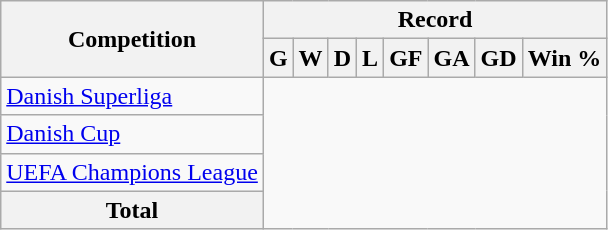<table class="wikitable" style="text-align: center">
<tr>
<th rowspan="2">Competition</th>
<th colspan="9">Record</th>
</tr>
<tr>
<th>G</th>
<th>W</th>
<th>D</th>
<th>L</th>
<th>GF</th>
<th>GA</th>
<th>GD</th>
<th>Win %</th>
</tr>
<tr>
<td style="text-align: left"><a href='#'>Danish Superliga</a><br></td>
</tr>
<tr>
<td style="text-align: left"><a href='#'>Danish Cup</a><br></td>
</tr>
<tr>
<td style="text-align: left"><a href='#'>UEFA Champions League</a><br></td>
</tr>
<tr>
<th>Total<br></th>
</tr>
</table>
